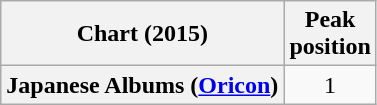<table class="wikitable plainrowheaders" style="text-align:center;">
<tr>
<th scope="col">Chart (2015)</th>
<th scope="col">Peak<br>position</th>
</tr>
<tr>
<th scope="row">Japanese Albums (<a href='#'>Oricon</a>)</th>
<td>1</td>
</tr>
</table>
